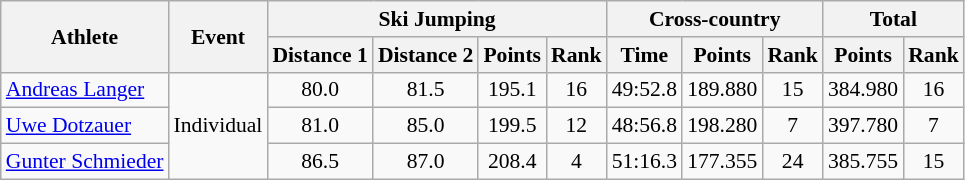<table class="wikitable" style="font-size:90%">
<tr>
<th rowspan="2">Athlete</th>
<th rowspan="2">Event</th>
<th colspan="4">Ski Jumping</th>
<th colspan="3">Cross-country</th>
<th colspan="2">Total</th>
</tr>
<tr>
<th>Distance 1</th>
<th>Distance 2</th>
<th>Points</th>
<th>Rank</th>
<th>Time</th>
<th>Points</th>
<th>Rank</th>
<th>Points</th>
<th>Rank</th>
</tr>
<tr>
<td><a href='#'>Andreas Langer</a></td>
<td rowspan="3">Individual</td>
<td align="center">80.0</td>
<td align="center">81.5</td>
<td align="center">195.1</td>
<td align="center">16</td>
<td align="center">49:52.8</td>
<td align="center">189.880</td>
<td align="center">15</td>
<td align="center">384.980</td>
<td align="center">16</td>
</tr>
<tr>
<td><a href='#'>Uwe Dotzauer</a></td>
<td align="center">81.0</td>
<td align="center">85.0</td>
<td align="center">199.5</td>
<td align="center">12</td>
<td align="center">48:56.8</td>
<td align="center">198.280</td>
<td align="center">7</td>
<td align="center">397.780</td>
<td align="center">7</td>
</tr>
<tr>
<td><a href='#'>Gunter Schmieder</a></td>
<td align="center">86.5</td>
<td align="center">87.0</td>
<td align="center">208.4</td>
<td align="center">4</td>
<td align="center">51:16.3</td>
<td align="center">177.355</td>
<td align="center">24</td>
<td align="center">385.755</td>
<td align="center">15</td>
</tr>
</table>
